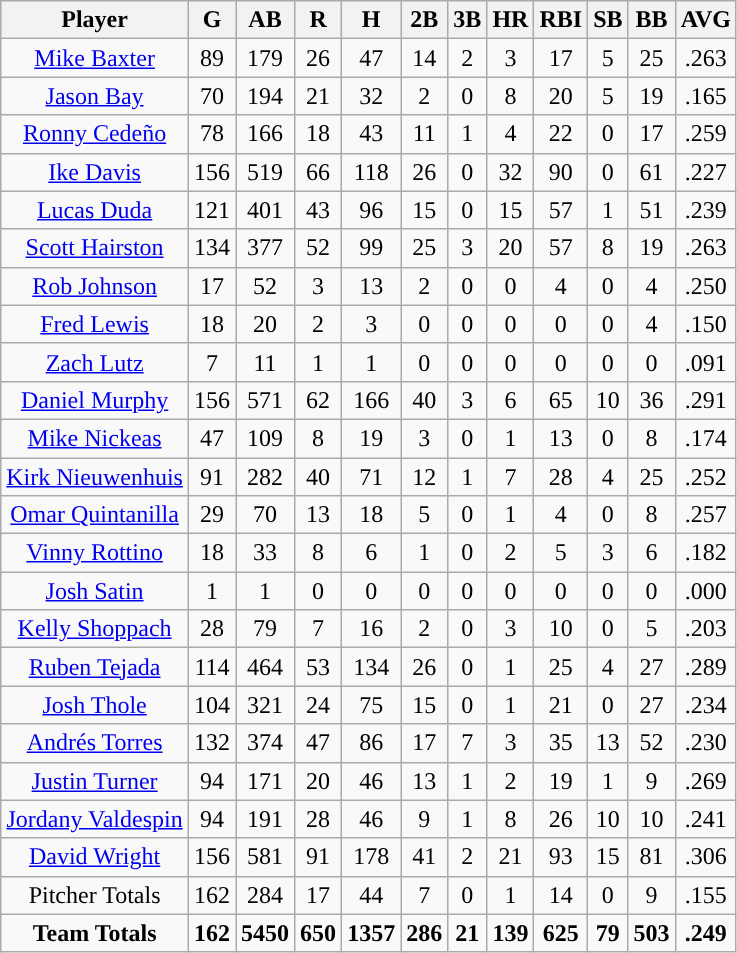<table class="wikitable sortable">
<tr>
<th>Player</th>
<th>G</th>
<th>AB</th>
<th>R</th>
<th>H</th>
<th>2B</th>
<th>3B</th>
<th>HR</th>
<th>RBI</th>
<th>SB</th>
<th>BB</th>
<th>AVG</th>
</tr>
<tr align=center>
<td><a href='#'>Mike Baxter</a></td>
<td>89</td>
<td>179</td>
<td>26</td>
<td>47</td>
<td>14</td>
<td>2</td>
<td>3</td>
<td>17</td>
<td>5</td>
<td>25</td>
<td>.263</td>
</tr>
<tr align=center>
<td><a href='#'>Jason Bay</a></td>
<td>70</td>
<td>194</td>
<td>21</td>
<td>32</td>
<td>2</td>
<td>0</td>
<td>8</td>
<td>20</td>
<td>5</td>
<td>19</td>
<td>.165</td>
</tr>
<tr align=center>
<td><a href='#'>Ronny Cedeño</a></td>
<td>78</td>
<td>166</td>
<td>18</td>
<td>43</td>
<td>11</td>
<td>1</td>
<td>4</td>
<td>22</td>
<td>0</td>
<td>17</td>
<td>.259</td>
</tr>
<tr align=center>
<td><a href='#'>Ike Davis</a></td>
<td>156</td>
<td>519</td>
<td>66</td>
<td>118</td>
<td>26</td>
<td>0</td>
<td>32</td>
<td>90</td>
<td>0</td>
<td>61</td>
<td>.227</td>
</tr>
<tr align=center>
<td><a href='#'>Lucas Duda</a></td>
<td>121</td>
<td>401</td>
<td>43</td>
<td>96</td>
<td>15</td>
<td>0</td>
<td>15</td>
<td>57</td>
<td>1</td>
<td>51</td>
<td>.239</td>
</tr>
<tr align=center>
<td><a href='#'>Scott Hairston</a></td>
<td>134</td>
<td>377</td>
<td>52</td>
<td>99</td>
<td>25</td>
<td>3</td>
<td>20</td>
<td>57</td>
<td>8</td>
<td>19</td>
<td>.263</td>
</tr>
<tr align=center>
<td><a href='#'>Rob Johnson</a></td>
<td>17</td>
<td>52</td>
<td>3</td>
<td>13</td>
<td>2</td>
<td>0</td>
<td>0</td>
<td>4</td>
<td>0</td>
<td>4</td>
<td>.250</td>
</tr>
<tr align=center>
<td><a href='#'>Fred Lewis</a></td>
<td>18</td>
<td>20</td>
<td>2</td>
<td>3</td>
<td>0</td>
<td>0</td>
<td>0</td>
<td>0</td>
<td>0</td>
<td>4</td>
<td>.150</td>
</tr>
<tr align=center>
<td><a href='#'>Zach Lutz</a></td>
<td>7</td>
<td>11</td>
<td>1</td>
<td>1</td>
<td>0</td>
<td>0</td>
<td>0</td>
<td>0</td>
<td>0</td>
<td>0</td>
<td>.091</td>
</tr>
<tr align=center>
<td><a href='#'>Daniel Murphy</a></td>
<td>156</td>
<td>571</td>
<td>62</td>
<td>166</td>
<td>40</td>
<td>3</td>
<td>6</td>
<td>65</td>
<td>10</td>
<td>36</td>
<td>.291</td>
</tr>
<tr align=center>
<td><a href='#'>Mike Nickeas</a></td>
<td>47</td>
<td>109</td>
<td>8</td>
<td>19</td>
<td>3</td>
<td>0</td>
<td>1</td>
<td>13</td>
<td>0</td>
<td>8</td>
<td>.174</td>
</tr>
<tr align=center>
<td><a href='#'>Kirk Nieuwenhuis</a></td>
<td>91</td>
<td>282</td>
<td>40</td>
<td>71</td>
<td>12</td>
<td>1</td>
<td>7</td>
<td>28</td>
<td>4</td>
<td>25</td>
<td>.252</td>
</tr>
<tr align=center>
<td><a href='#'>Omar Quintanilla</a></td>
<td>29</td>
<td>70</td>
<td>13</td>
<td>18</td>
<td>5</td>
<td>0</td>
<td>1</td>
<td>4</td>
<td>0</td>
<td>8</td>
<td>.257</td>
</tr>
<tr align=center>
<td><a href='#'>Vinny Rottino</a></td>
<td>18</td>
<td>33</td>
<td>8</td>
<td>6</td>
<td>1</td>
<td>0</td>
<td>2</td>
<td>5</td>
<td>3</td>
<td>6</td>
<td>.182</td>
</tr>
<tr align=center>
<td><a href='#'>Josh Satin</a></td>
<td>1</td>
<td>1</td>
<td>0</td>
<td>0</td>
<td>0</td>
<td>0</td>
<td>0</td>
<td>0</td>
<td>0</td>
<td>0</td>
<td>.000</td>
</tr>
<tr align=center>
<td><a href='#'>Kelly Shoppach</a></td>
<td>28</td>
<td>79</td>
<td>7</td>
<td>16</td>
<td>2</td>
<td>0</td>
<td>3</td>
<td>10</td>
<td>0</td>
<td>5</td>
<td>.203</td>
</tr>
<tr align=center>
<td><a href='#'>Ruben Tejada</a></td>
<td>114</td>
<td>464</td>
<td>53</td>
<td>134</td>
<td>26</td>
<td>0</td>
<td>1</td>
<td>25</td>
<td>4</td>
<td>27</td>
<td>.289</td>
</tr>
<tr align=center>
<td><a href='#'>Josh Thole</a></td>
<td>104</td>
<td>321</td>
<td>24</td>
<td>75</td>
<td>15</td>
<td>0</td>
<td>1</td>
<td>21</td>
<td>0</td>
<td>27</td>
<td>.234</td>
</tr>
<tr align=center>
<td><a href='#'>Andrés Torres</a></td>
<td>132</td>
<td>374</td>
<td>47</td>
<td>86</td>
<td>17</td>
<td>7</td>
<td>3</td>
<td>35</td>
<td>13</td>
<td>52</td>
<td>.230</td>
</tr>
<tr align=center>
<td><a href='#'>Justin Turner</a></td>
<td>94</td>
<td>171</td>
<td>20</td>
<td>46</td>
<td>13</td>
<td>1</td>
<td>2</td>
<td>19</td>
<td>1</td>
<td>9</td>
<td>.269</td>
</tr>
<tr align=center>
<td><a href='#'>Jordany Valdespin</a></td>
<td>94</td>
<td>191</td>
<td>28</td>
<td>46</td>
<td>9</td>
<td>1</td>
<td>8</td>
<td>26</td>
<td>10</td>
<td>10</td>
<td>.241</td>
</tr>
<tr align=center>
<td><a href='#'>David Wright</a></td>
<td>156</td>
<td>581</td>
<td>91</td>
<td>178</td>
<td>41</td>
<td>2</td>
<td>21</td>
<td>93</td>
<td>15</td>
<td>81</td>
<td>.306</td>
</tr>
<tr align=center>
<td>Pitcher Totals</td>
<td>162</td>
<td>284</td>
<td>17</td>
<td>44</td>
<td>7</td>
<td>0</td>
<td>1</td>
<td>14</td>
<td>0</td>
<td>9</td>
<td>.155</td>
</tr>
<tr align=center>
<td><strong>Team Totals</strong></td>
<td><strong>162</strong></td>
<td><strong>5450</strong></td>
<td><strong>650</strong></td>
<td><strong>1357</strong></td>
<td><strong>286</strong></td>
<td><strong>21</strong></td>
<td><strong>139</strong></td>
<td><strong>625</strong></td>
<td><strong>79</strong></td>
<td><strong>503</strong></td>
<td><strong>.249</strong></td>
</tr>
</table>
